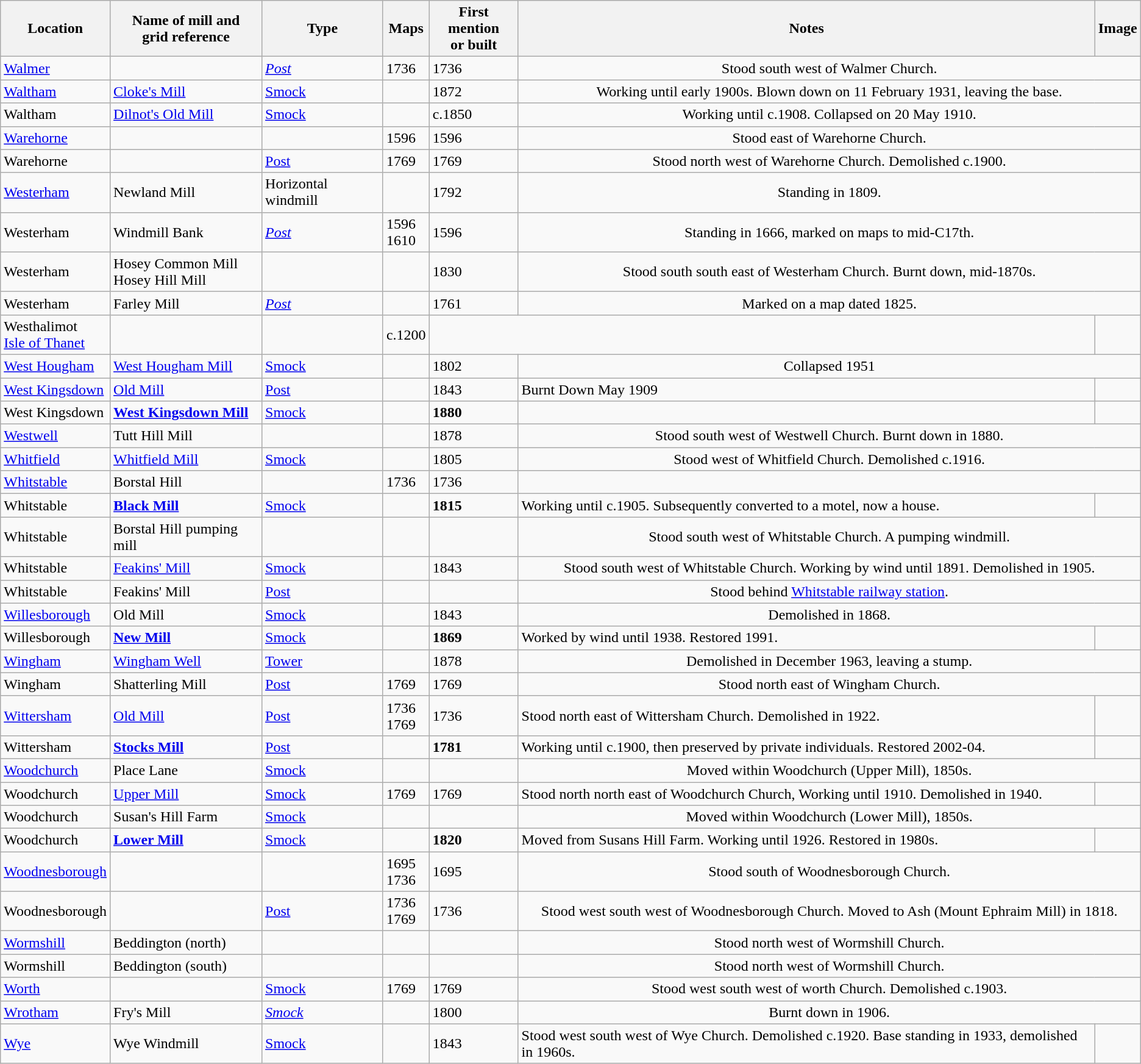<table class="wikitable">
<tr>
<th>Location</th>
<th>Name of mill and<br>grid reference</th>
<th>Type</th>
<th>Maps</th>
<th>First mention<br>or built</th>
<th>Notes</th>
<th>Image</th>
</tr>
<tr>
<td><a href='#'>Walmer</a></td>
<td></td>
<td><em><a href='#'>Post</a></em></td>
<td>1736</td>
<td>1736</td>
<td colspan="2" style="text-align:center;">Stood south west of Walmer Church.</td>
</tr>
<tr>
<td><a href='#'>Waltham</a></td>
<td><a href='#'>Cloke's Mill</a><br></td>
<td><a href='#'>Smock</a></td>
<td></td>
<td>1872</td>
<td colspan="2" style="text-align:center;">Working until early 1900s. Blown down on 11 February 1931, leaving the base.</td>
</tr>
<tr>
<td>Waltham</td>
<td><a href='#'>Dilnot's Old Mill</a><br></td>
<td><a href='#'>Smock</a></td>
<td></td>
<td>c.1850</td>
<td colspan="2" style="text-align:center;">Working until c.1908. Collapsed on 20 May 1910.</td>
</tr>
<tr>
<td><a href='#'>Warehorne</a></td>
<td></td>
<td></td>
<td>1596</td>
<td>1596</td>
<td colspan="2" style="text-align:center;">Stood east of Warehorne Church.</td>
</tr>
<tr>
<td>Warehorne</td>
<td></td>
<td><a href='#'>Post</a></td>
<td>1769</td>
<td>1769</td>
<td colspan="2" style="text-align:center;">Stood  north west of Warehorne Church. Demolished c.1900.</td>
</tr>
<tr>
<td><a href='#'>Westerham</a></td>
<td>Newland Mill</td>
<td>Horizontal windmill</td>
<td></td>
<td>1792</td>
<td colspan="2" style="text-align:center;">Standing in 1809.</td>
</tr>
<tr>
<td>Westerham</td>
<td>Windmill Bank</td>
<td><em><a href='#'>Post</a></em></td>
<td>1596<br>1610</td>
<td>1596</td>
<td colspan="2" style="text-align:center;">Standing in 1666, marked on maps to mid-C17th.</td>
</tr>
<tr>
<td>Westerham</td>
<td>Hosey Common Mill<br>Hosey Hill Mill</td>
<td></td>
<td></td>
<td>1830</td>
<td colspan="2" style="text-align:center;">Stood  south south east of Westerham Church. Burnt down, mid-1870s.</td>
</tr>
<tr>
<td>Westerham</td>
<td>Farley Mill</td>
<td><em><a href='#'>Post</a></em></td>
<td></td>
<td>1761</td>
<td colspan="2" style="text-align:center;">Marked on a map dated 1825.</td>
</tr>
<tr>
<td>Westhalimot<br><a href='#'>Isle of Thanet</a></td>
<td></td>
<td></td>
<td>c.1200</td>
<td colspan="2" style="text-align:center;"></td>
</tr>
<tr>
<td><a href='#'>West Hougham</a></td>
<td><a href='#'>West Hougham Mill</a><br></td>
<td><a href='#'>Smock</a></td>
<td></td>
<td>1802</td>
<td colspan="2" style="text-align:center;">Collapsed 1951<br></td>
</tr>
<tr>
<td><a href='#'>West Kingsdown</a></td>
<td><a href='#'>Old Mill</a></td>
<td><a href='#'>Post</a></td>
<td></td>
<td>1843</td>
<td>Burnt Down May 1909</td>
<td></td>
</tr>
<tr>
<td>West Kingsdown</td>
<td><strong><a href='#'>West Kingsdown Mill</a></strong><br></td>
<td><a href='#'>Smock</a></td>
<td></td>
<td><strong>1880</strong></td>
<td></td>
<td><br></td>
</tr>
<tr>
<td><a href='#'>Westwell</a></td>
<td>Tutt Hill Mill</td>
<td></td>
<td></td>
<td>1878</td>
<td colspan="2" style="text-align:center;">Stood  south west of Westwell Church. Burnt down in 1880.</td>
</tr>
<tr>
<td><a href='#'>Whitfield</a></td>
<td><a href='#'>Whitfield Mill</a></td>
<td><a href='#'>Smock</a></td>
<td></td>
<td>1805</td>
<td colspan="2" style="text-align:center;">Stood  west of Whitfield Church. Demolished c.1916.</td>
</tr>
<tr>
<td><a href='#'>Whitstable</a></td>
<td>Borstal Hill<br></td>
<td></td>
<td>1736</td>
<td>1736</td>
<td colspan="2" style="text-align:center;"></td>
</tr>
<tr>
<td>Whitstable</td>
<td><strong><a href='#'>Black Mill</a></strong><br></td>
<td><a href='#'>Smock</a></td>
<td></td>
<td><strong>1815</strong></td>
<td>Working until c.1905. Subsequently converted to a motel, now a house.</td>
<td><br></td>
</tr>
<tr>
<td>Whitstable</td>
<td>Borstal Hill pumping mill</td>
<td></td>
<td></td>
<td></td>
<td colspan="2" style="text-align:center;">Stood  south west of Whitstable Church. A pumping windmill.</td>
</tr>
<tr>
<td>Whitstable</td>
<td><a href='#'>Feakins' Mill</a></td>
<td><a href='#'>Smock</a></td>
<td></td>
<td>1843</td>
<td colspan="2" style="text-align:center;">Stood  south west of Whitstable Church. Working by wind until 1891. Demolished in 1905.<br></td>
</tr>
<tr>
<td>Whitstable</td>
<td>Feakins' Mill</td>
<td><a href='#'>Post</a></td>
<td></td>
<td></td>
<td colspan="2" style="text-align:center;">Stood behind <a href='#'>Whitstable railway station</a>.</td>
</tr>
<tr>
<td><a href='#'>Willesborough</a></td>
<td>Old Mill<br></td>
<td><a href='#'>Smock</a></td>
<td></td>
<td>1843</td>
<td colspan="2" style="text-align:center;">Demolished in 1868.</td>
</tr>
<tr>
<td>Willesborough</td>
<td><strong><a href='#'>New Mill</a></strong><br></td>
<td><a href='#'>Smock</a></td>
<td></td>
<td><strong>1869</strong></td>
<td>Worked by wind until 1938. Restored 1991.</td>
<td><br></td>
</tr>
<tr>
<td><a href='#'>Wingham</a></td>
<td><a href='#'>Wingham Well</a><br></td>
<td><a href='#'>Tower</a></td>
<td></td>
<td>1878</td>
<td colspan="2" style="text-align:center;">Demolished in December 1963, leaving a stump.</td>
</tr>
<tr>
<td>Wingham</td>
<td>Shatterling Mill</td>
<td><a href='#'>Post</a></td>
<td>1769</td>
<td>1769</td>
<td colspan="2" style="text-align:center;">Stood  north east of Wingham Church.</td>
</tr>
<tr>
<td><a href='#'>Wittersham</a></td>
<td><a href='#'>Old Mill</a></td>
<td><a href='#'>Post</a></td>
<td>1736<br>1769</td>
<td>1736</td>
<td>Stood  north east of Wittersham Church. Demolished in 1922.</td>
<td><br></td>
</tr>
<tr>
<td>Wittersham</td>
<td><strong><a href='#'>Stocks Mill</a></strong><br></td>
<td><a href='#'>Post</a></td>
<td></td>
<td><strong>1781</strong></td>
<td>Working until c.1900, then preserved by private individuals. Restored 2002-04.</td>
<td><br></td>
</tr>
<tr>
<td><a href='#'>Woodchurch</a></td>
<td>Place Lane</td>
<td><a href='#'>Smock</a></td>
<td></td>
<td></td>
<td colspan="2" style="text-align:center;">Moved within Woodchurch (Upper Mill), 1850s.</td>
</tr>
<tr>
<td>Woodchurch</td>
<td><a href='#'>Upper Mill</a></td>
<td><a href='#'>Smock</a></td>
<td>1769</td>
<td>1769</td>
<td>Stood  north north east of Woodchurch Church, Working until 1910. Demolished in 1940.</td>
<td><br></td>
</tr>
<tr>
<td>Woodchurch</td>
<td>Susan's Hill Farm</td>
<td><a href='#'>Smock</a></td>
<td></td>
<td></td>
<td colspan="2" style="text-align:center;">Moved within Woodchurch (Lower Mill), 1850s.</td>
</tr>
<tr>
<td>Woodchurch</td>
<td><strong><a href='#'>Lower Mill</a></strong><br></td>
<td><a href='#'>Smock</a></td>
<td></td>
<td><strong>1820</strong></td>
<td>Moved from Susans Hill Farm. Working until 1926. Restored in 1980s.</td>
<td><br></td>
</tr>
<tr>
<td><a href='#'>Woodnesborough</a></td>
<td></td>
<td></td>
<td>1695<br>1736</td>
<td>1695</td>
<td colspan="2" style="text-align:center;">Stood south of Woodnesborough Church.</td>
</tr>
<tr>
<td>Woodnesborough</td>
<td></td>
<td><a href='#'>Post</a></td>
<td>1736<br>1769</td>
<td>1736</td>
<td colspan="2" style="text-align:center;">Stood west south west of Woodnesborough Church. Moved to Ash (Mount Ephraim Mill) in 1818.</td>
</tr>
<tr>
<td><a href='#'>Wormshill</a></td>
<td>Beddington (north)</td>
<td></td>
<td></td>
<td></td>
<td colspan="2" style="text-align:center;">Stood  north west of Wormshill Church.</td>
</tr>
<tr>
<td>Wormshill</td>
<td>Beddington (south)</td>
<td></td>
<td></td>
<td></td>
<td colspan="2" style="text-align:center;">Stood  north west of Wormshill Church.</td>
</tr>
<tr>
<td><a href='#'>Worth</a></td>
<td></td>
<td><a href='#'>Smock</a></td>
<td>1769</td>
<td>1769</td>
<td colspan="2" style="text-align:center;">Stood  west south west of worth Church. Demolished c.1903.</td>
</tr>
<tr>
<td><a href='#'>Wrotham</a></td>
<td>Fry's Mill<br></td>
<td><em><a href='#'>Smock</a></em></td>
<td></td>
<td>1800</td>
<td colspan="2" style="text-align:center;">Burnt down in 1906.</td>
</tr>
<tr>
<td><a href='#'>Wye</a></td>
<td>Wye Windmill</td>
<td><a href='#'>Smock</a></td>
<td></td>
<td>1843</td>
<td>Stood  west south west of Wye Church. Demolished c.1920. Base standing in 1933, demolished in 1960s.</td>
<td></td>
</tr>
</table>
